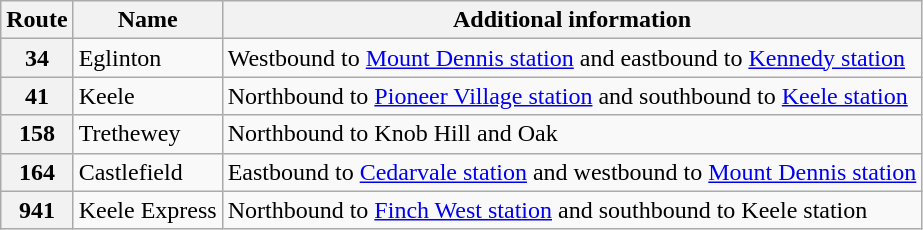<table class="wikitable">
<tr>
<th>Route</th>
<th>Name</th>
<th>Additional information</th>
</tr>
<tr>
<th>34</th>
<td>Eglinton</td>
<td>Westbound to <a href='#'>Mount Dennis station</a> and eastbound to <a href='#'>Kennedy station</a></td>
</tr>
<tr>
<th>41</th>
<td>Keele</td>
<td>Northbound to <a href='#'>Pioneer Village station</a> and southbound to <a href='#'>Keele station</a></td>
</tr>
<tr>
<th>158</th>
<td>Trethewey</td>
<td>Northbound to Knob Hill and Oak</td>
</tr>
<tr>
<th>164</th>
<td>Castlefield</td>
<td>Eastbound to <a href='#'>Cedarvale station</a> and westbound to <a href='#'>Mount Dennis station</a></td>
</tr>
<tr>
<th>941</th>
<td>Keele Express</td>
<td>Northbound to <a href='#'>Finch West station</a> and southbound to Keele station</td>
</tr>
</table>
